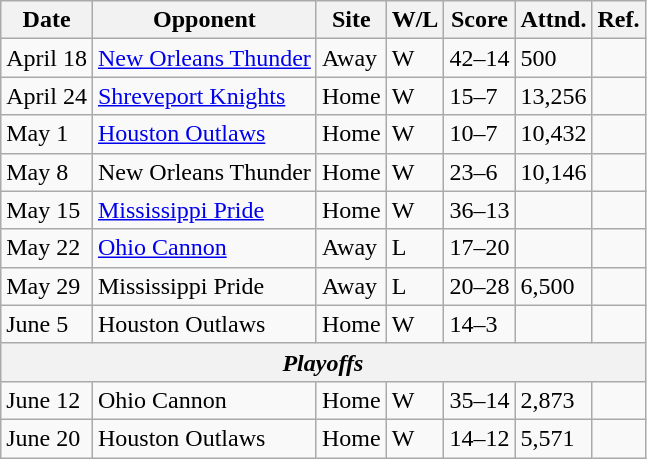<table class="wikitable">
<tr>
<th>Date</th>
<th>Opponent</th>
<th>Site</th>
<th>W/L</th>
<th>Score</th>
<th>Attnd.</th>
<th>Ref.</th>
</tr>
<tr>
<td>April 18</td>
<td><a href='#'>New Orleans Thunder</a></td>
<td>Away</td>
<td>W</td>
<td>42–14</td>
<td>500</td>
<td></td>
</tr>
<tr>
<td>April 24</td>
<td><a href='#'>Shreveport Knights</a></td>
<td>Home</td>
<td>W</td>
<td>15–7</td>
<td>13,256</td>
<td></td>
</tr>
<tr>
<td>May 1</td>
<td><a href='#'>Houston Outlaws</a></td>
<td>Home</td>
<td>W</td>
<td>10–7</td>
<td>10,432</td>
<td></td>
</tr>
<tr>
<td>May 8</td>
<td>New Orleans Thunder</td>
<td>Home</td>
<td>W</td>
<td>23–6</td>
<td>10,146</td>
<td></td>
</tr>
<tr>
<td>May 15</td>
<td><a href='#'>Mississippi Pride</a></td>
<td>Home</td>
<td>W</td>
<td>36–13</td>
<td></td>
<td></td>
</tr>
<tr>
<td>May 22</td>
<td><a href='#'>Ohio Cannon</a></td>
<td>Away</td>
<td>L</td>
<td>17–20</td>
<td></td>
<td></td>
</tr>
<tr>
<td>May 29</td>
<td>Mississippi Pride</td>
<td>Away</td>
<td>L</td>
<td>20–28</td>
<td>6,500</td>
<td></td>
</tr>
<tr>
<td>June 5</td>
<td>Houston Outlaws</td>
<td>Home</td>
<td>W</td>
<td>14–3</td>
<td></td>
<td></td>
</tr>
<tr>
<th colspan=7><em>Playoffs</em></th>
</tr>
<tr>
<td>June 12</td>
<td>Ohio Cannon</td>
<td>Home</td>
<td>W</td>
<td>35–14</td>
<td>2,873</td>
<td></td>
</tr>
<tr>
<td>June 20</td>
<td>Houston Outlaws</td>
<td>Home</td>
<td>W</td>
<td>14–12</td>
<td>5,571</td>
<td></td>
</tr>
</table>
